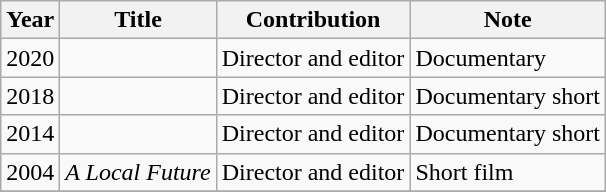<table class="wikitable sortable">
<tr>
<th>Year</th>
<th>Title</th>
<th>Contribution</th>
<th>Note</th>
</tr>
<tr>
<td>2020</td>
<td></td>
<td>Director and editor</td>
<td>Documentary</td>
</tr>
<tr>
<td>2018</td>
<td></td>
<td>Director and editor</td>
<td>Documentary short</td>
</tr>
<tr>
<td>2014</td>
<td></td>
<td>Director and editor</td>
<td>Documentary short</td>
</tr>
<tr>
<td>2004</td>
<td><em>A Local Future</em></td>
<td>Director and editor</td>
<td>Short film</td>
</tr>
<tr>
</tr>
<tr>
</tr>
</table>
